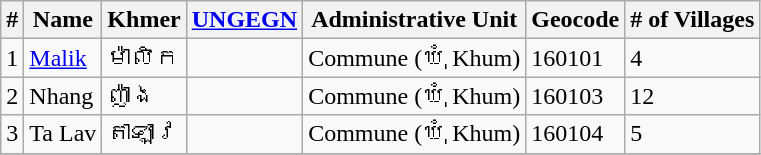<table class="wikitable sortable">
<tr>
<th>#</th>
<th>Name</th>
<th>Khmer</th>
<th><a href='#'>UNGEGN</a></th>
<th>Administrative Unit</th>
<th>Geocode</th>
<th># of Villages</th>
</tr>
<tr>
<td>1</td>
<td><a href='#'>Malik</a></td>
<td>ម៉ាលិក</td>
<td></td>
<td>Commune (ឃុំ Khum)</td>
<td>160101</td>
<td>4</td>
</tr>
<tr>
<td>2</td>
<td>Nhang</td>
<td>ញ៉ាង</td>
<td></td>
<td>Commune (ឃុំ Khum)</td>
<td>160103</td>
<td>12</td>
</tr>
<tr>
<td>3</td>
<td>Ta Lav</td>
<td>តាឡាវ</td>
<td></td>
<td>Commune (ឃុំ Khum)</td>
<td>160104</td>
<td>5</td>
</tr>
<tr>
</tr>
</table>
